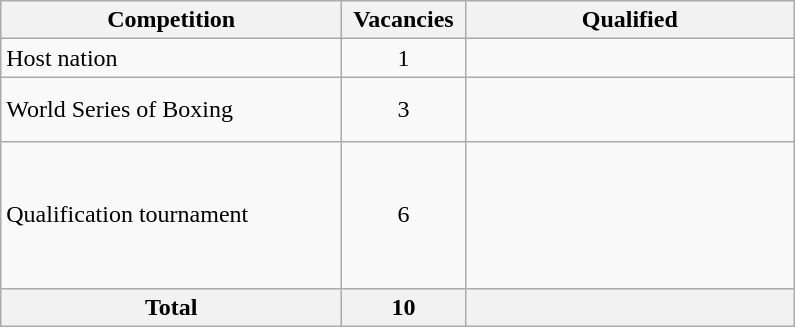<table class = "wikitable" width=530>
<tr>
<th width=300>Competition</th>
<th width=80>Vacancies</th>
<th width=300>Qualified</th>
</tr>
<tr>
<td>Host nation</td>
<td align="center">1</td>
<td></td>
</tr>
<tr>
<td>World Series of Boxing</td>
<td align="center">3</td>
<td><br><br></td>
</tr>
<tr>
<td>Qualification tournament</td>
<td align="center">6</td>
<td><br><br><br><br><br></td>
</tr>
<tr>
<th>Total</th>
<th>10</th>
<th></th>
</tr>
</table>
